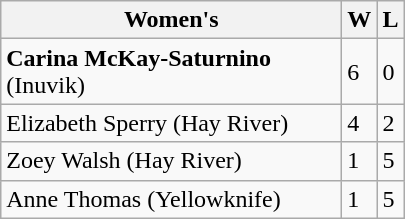<table class=wikitable>
<tr>
<th width=220>Women's</th>
<th>W</th>
<th>L</th>
</tr>
<tr>
<td><strong>Carina McKay-Saturnino</strong> (Inuvik)</td>
<td>6</td>
<td>0</td>
</tr>
<tr>
<td>Elizabeth Sperry (Hay River)</td>
<td>4</td>
<td>2</td>
</tr>
<tr>
<td>Zoey Walsh (Hay River)</td>
<td>1</td>
<td>5</td>
</tr>
<tr>
<td>Anne Thomas (Yellowknife)</td>
<td>1</td>
<td>5</td>
</tr>
</table>
